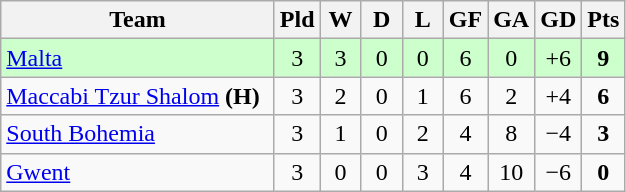<table class="wikitable" style="text-align:center;">
<tr>
<th width=175>Team</th>
<th width=20 abbr="Played">Pld</th>
<th width=20 abbr="Won">W</th>
<th width=20 abbr="Drawn">D</th>
<th width=20 abbr="Lost">L</th>
<th width=20 abbr="Goals for">GF</th>
<th width=20 abbr="Goals against">GA</th>
<th width=20 abbr="Goal difference">GD</th>
<th width=20 abbr="Points">Pts</th>
</tr>
<tr bgcolor=#ccffcc>
<td align=left> <a href='#'>Malta</a></td>
<td>3</td>
<td>3</td>
<td>0</td>
<td>0</td>
<td>6</td>
<td>0</td>
<td>+6</td>
<td><strong>9</strong></td>
</tr>
<tr>
<td align=left> <a href='#'>Maccabi Tzur Shalom</a> <strong>(H)</strong></td>
<td>3</td>
<td>2</td>
<td>0</td>
<td>1</td>
<td>6</td>
<td>2</td>
<td>+4</td>
<td><strong>6</strong></td>
</tr>
<tr>
<td align=left> <a href='#'>South Bohemia</a></td>
<td>3</td>
<td>1</td>
<td>0</td>
<td>2</td>
<td>4</td>
<td>8</td>
<td>−4</td>
<td><strong>3</strong></td>
</tr>
<tr>
<td align=left> <a href='#'>Gwent</a></td>
<td>3</td>
<td>0</td>
<td>0</td>
<td>3</td>
<td>4</td>
<td>10</td>
<td>−6</td>
<td><strong>0</strong></td>
</tr>
</table>
